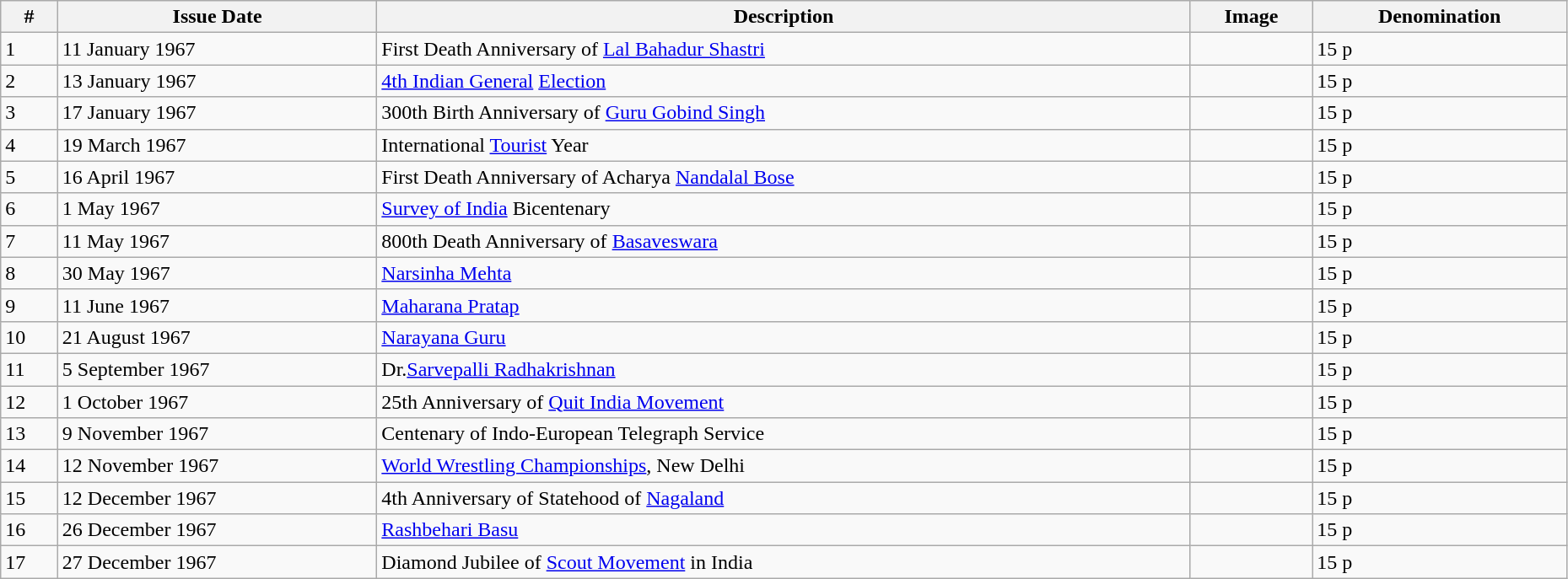<table class = "wikitable" style = "text-align:justify" width = "98%">
<tr>
<th>#</th>
<th>Issue Date</th>
<th>Description</th>
<th>Image</th>
<th>Denomination</th>
</tr>
<tr>
<td>1</td>
<td>11 January 1967</td>
<td>First Death Anniversary of <a href='#'>Lal Bahadur Shastri</a></td>
<td></td>
<td>15 p</td>
</tr>
<tr>
<td>2</td>
<td>13 January 1967</td>
<td><a href='#'>4th Indian General</a> <a href='#'>Election</a></td>
<td></td>
<td>15 p</td>
</tr>
<tr>
<td>3</td>
<td>17 January 1967</td>
<td>300th Birth Anniversary of <a href='#'>Guru Gobind Singh</a></td>
<td></td>
<td>15 p</td>
</tr>
<tr>
<td>4</td>
<td>19 March 1967</td>
<td>International <a href='#'>Tourist</a> Year</td>
<td></td>
<td>15 p</td>
</tr>
<tr>
<td>5</td>
<td>16 April 1967</td>
<td>First Death Anniversary of Acharya <a href='#'>Nandalal Bose</a></td>
<td></td>
<td>15 p</td>
</tr>
<tr>
<td>6</td>
<td>1 May 1967</td>
<td><a href='#'>Survey of India</a> Bicentenary</td>
<td></td>
<td>15 p</td>
</tr>
<tr>
<td>7</td>
<td>11 May 1967</td>
<td>800th Death Anniversary of <a href='#'>Basaveswara</a></td>
<td></td>
<td>15 p</td>
</tr>
<tr>
<td>8</td>
<td>30 May 1967</td>
<td><a href='#'>Narsinha Mehta</a></td>
<td></td>
<td>15 p</td>
</tr>
<tr>
<td>9</td>
<td>11 June 1967</td>
<td><a href='#'>Maharana Pratap</a></td>
<td></td>
<td>15 p</td>
</tr>
<tr>
<td>10</td>
<td>21 August 1967</td>
<td><a href='#'>Narayana Guru</a></td>
<td></td>
<td>15 p</td>
</tr>
<tr>
<td>11</td>
<td>5 September 1967</td>
<td>Dr.<a href='#'>Sarvepalli Radhakrishnan</a></td>
<td></td>
<td>15 p</td>
</tr>
<tr>
<td>12</td>
<td>1 October 1967</td>
<td>25th Anniversary of <a href='#'>Quit India Movement</a></td>
<td></td>
<td>15 p</td>
</tr>
<tr>
<td>13</td>
<td>9 November 1967</td>
<td>Centenary of Indo-European Telegraph Service</td>
<td></td>
<td>15 p</td>
</tr>
<tr>
<td>14</td>
<td>12 November 1967</td>
<td><a href='#'>World Wrestling Championships</a>, New Delhi</td>
<td></td>
<td>15 p</td>
</tr>
<tr>
<td>15</td>
<td>12 December 1967</td>
<td>4th Anniversary of Statehood of <a href='#'>Nagaland</a></td>
<td></td>
<td>15 p</td>
</tr>
<tr>
<td>16</td>
<td>26 December 1967</td>
<td><a href='#'>Rashbehari Basu</a></td>
<td></td>
<td>15 p</td>
</tr>
<tr>
<td>17</td>
<td>27 December 1967</td>
<td>Diamond Jubilee of <a href='#'>Scout Movement</a> in India</td>
<td></td>
<td>15 p</td>
</tr>
</table>
